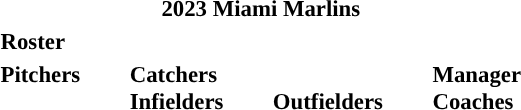<table class="toccolours" style="font-size: 95%;">
<tr>
<th colspan="10">2023 Miami Marlins</th>
</tr>
<tr>
<td colspan="10"><strong>Roster</strong></td>
</tr>
<tr>
<td valign="top"><strong>Pitchers</strong><br>





























</td>
<td style="width:25px;"></td>
<td valign="top"><strong>Catchers</strong><br>

<strong>Infielders</strong>









</td>
<td style="width:25px;"></td>
<td valign="top"><br><strong>Outfielders</strong>








</td>
<td style="width:25px;"></td>
<td valign="top"><strong>Manager</strong><br>
<strong>Coaches</strong>
 
 
 
 
 

 
 
  
  </td>
</tr>
</table>
